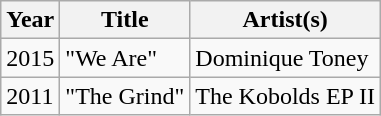<table class="wikitable sortable">
<tr>
<th>Year</th>
<th>Title</th>
<th>Artist(s)</th>
</tr>
<tr>
<td>2015</td>
<td>"We Are"</td>
<td>Dominique Toney</td>
</tr>
<tr>
<td>2011</td>
<td>"The Grind"</td>
<td>The Kobolds EP II</td>
</tr>
</table>
